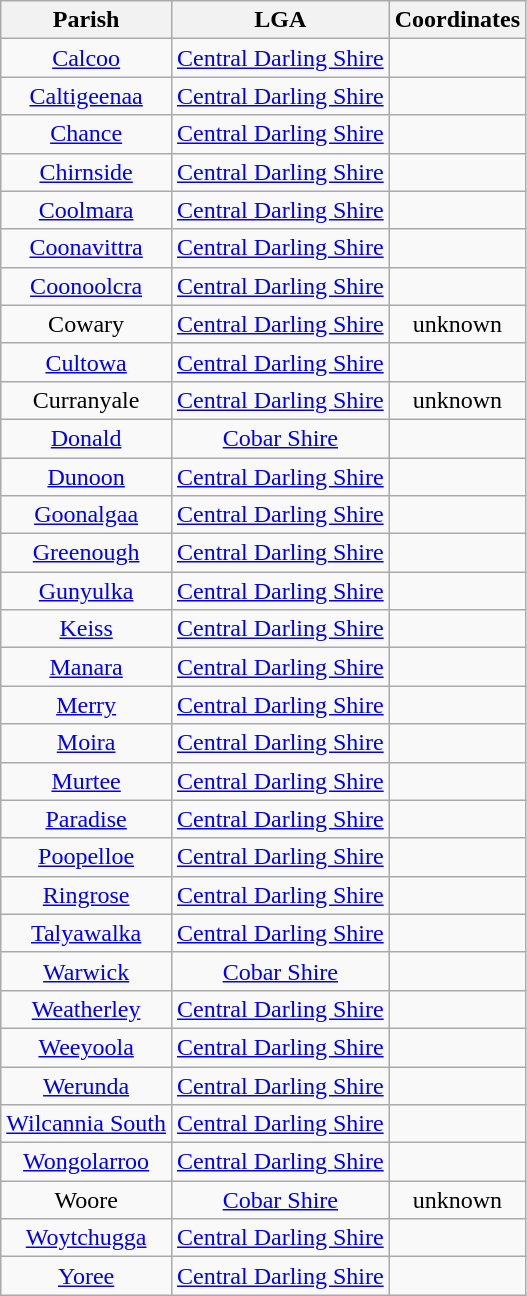<table class="wikitable" style="text-align:center">
<tr>
<th>Parish</th>
<th>LGA</th>
<th>Coordinates</th>
</tr>
<tr>
<td><a href='#'>Calcoo</a></td>
<td><a href='#'>Central Darling Shire</a></td>
<td></td>
</tr>
<tr>
<td><a href='#'>Caltigeenaa</a></td>
<td><a href='#'>Central Darling Shire</a></td>
<td></td>
</tr>
<tr>
<td><a href='#'>Chance</a></td>
<td><a href='#'>Central Darling Shire</a></td>
<td></td>
</tr>
<tr>
<td><a href='#'>Chirnside</a></td>
<td><a href='#'>Central Darling Shire</a></td>
<td></td>
</tr>
<tr>
<td><a href='#'>Coolmara</a></td>
<td><a href='#'>Central Darling Shire</a></td>
<td></td>
</tr>
<tr>
<td><a href='#'>Coonavittra</a></td>
<td><a href='#'>Central Darling Shire</a></td>
<td></td>
</tr>
<tr>
<td><a href='#'>Coonoolcra</a></td>
<td><a href='#'>Central Darling Shire</a></td>
<td></td>
</tr>
<tr>
<td>Cowary</td>
<td><a href='#'>Central Darling Shire</a></td>
<td>unknown</td>
</tr>
<tr>
<td><a href='#'>Cultowa</a></td>
<td><a href='#'>Central Darling Shire</a></td>
<td></td>
</tr>
<tr>
<td>Curranyale</td>
<td><a href='#'>Central Darling Shire</a></td>
<td>unknown</td>
</tr>
<tr>
<td><a href='#'>Donald</a></td>
<td><a href='#'>Cobar Shire</a></td>
<td></td>
</tr>
<tr>
<td><a href='#'>Dunoon</a></td>
<td><a href='#'>Central Darling Shire</a></td>
<td></td>
</tr>
<tr>
<td><a href='#'>Goonalgaa</a></td>
<td><a href='#'>Central Darling Shire</a></td>
<td></td>
</tr>
<tr>
<td><a href='#'>Greenough</a></td>
<td><a href='#'>Central Darling Shire</a></td>
<td></td>
</tr>
<tr>
<td><a href='#'>Gunyulka</a></td>
<td><a href='#'>Central Darling Shire</a></td>
<td></td>
</tr>
<tr>
<td><a href='#'>Keiss</a></td>
<td><a href='#'>Central Darling Shire</a></td>
<td></td>
</tr>
<tr>
<td><a href='#'>Manara</a></td>
<td><a href='#'>Central Darling Shire</a></td>
<td></td>
</tr>
<tr>
<td><a href='#'>Merry</a></td>
<td><a href='#'>Central Darling Shire</a></td>
<td></td>
</tr>
<tr>
<td><a href='#'>Moira</a></td>
<td><a href='#'>Central Darling Shire</a></td>
<td></td>
</tr>
<tr>
<td><a href='#'>Murtee</a></td>
<td><a href='#'>Central Darling Shire</a></td>
<td></td>
</tr>
<tr>
<td><a href='#'>Paradise</a></td>
<td><a href='#'>Central Darling Shire</a></td>
<td></td>
</tr>
<tr>
<td><a href='#'>Poopelloe</a></td>
<td><a href='#'>Central Darling Shire</a></td>
<td></td>
</tr>
<tr>
<td><a href='#'>Ringrose</a></td>
<td><a href='#'>Central Darling Shire</a></td>
<td></td>
</tr>
<tr>
<td><a href='#'>Talyawalka</a></td>
<td><a href='#'>Central Darling Shire</a></td>
<td></td>
</tr>
<tr>
<td><a href='#'>Warwick</a></td>
<td><a href='#'>Cobar Shire</a></td>
<td></td>
</tr>
<tr>
<td><a href='#'>Weatherley</a></td>
<td><a href='#'>Central Darling Shire</a></td>
<td></td>
</tr>
<tr>
<td><a href='#'>Weeyoola</a></td>
<td><a href='#'>Central Darling Shire</a></td>
<td></td>
</tr>
<tr>
<td><a href='#'>Werunda</a></td>
<td><a href='#'>Central Darling Shire</a></td>
<td></td>
</tr>
<tr>
<td><a href='#'>Wilcannia South</a></td>
<td><a href='#'>Central Darling Shire</a></td>
<td></td>
</tr>
<tr>
<td><a href='#'>Wongolarroo</a></td>
<td><a href='#'>Central Darling Shire</a></td>
<td></td>
</tr>
<tr>
<td>Woore</td>
<td><a href='#'>Cobar Shire</a></td>
<td>unknown</td>
</tr>
<tr>
<td><a href='#'>Woytchugga</a></td>
<td><a href='#'>Central Darling Shire</a></td>
<td></td>
</tr>
<tr>
<td><a href='#'>Yoree</a></td>
<td><a href='#'>Central Darling Shire</a></td>
<td></td>
</tr>
</table>
